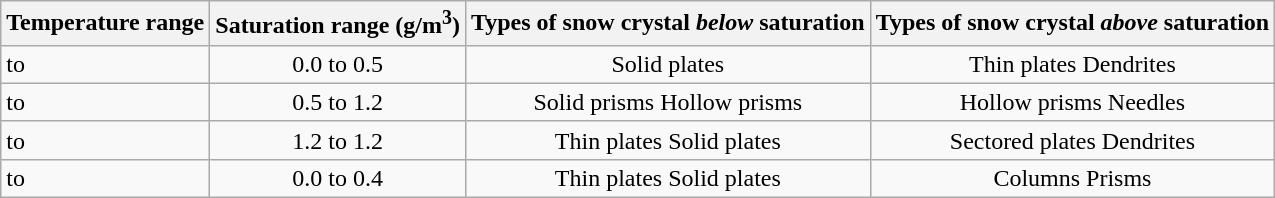<table class="wikitable">
<tr>
<th>Temperature range</th>
<th>Saturation range (g/m<sup>3</sup>)</th>
<th>Types of snow crystal <em>below</em> saturation</th>
<th>Types of snow crystal <em>above</em> saturation</th>
</tr>
<tr>
<td> to </td>
<td style="text-align:center;">0.0 to 0.5</td>
<td style="text-align:center;">Solid plates</td>
<td style="text-align:center;">Thin plates Dendrites</td>
</tr>
<tr>
<td> to </td>
<td style="text-align:center;">0.5 to 1.2</td>
<td style="text-align:center;">Solid prisms Hollow prisms</td>
<td style="text-align:center;">Hollow prisms Needles</td>
</tr>
<tr>
<td> to </td>
<td style="text-align:center;">1.2 to 1.2</td>
<td style="text-align:center;">Thin plates Solid plates</td>
<td style="text-align:center;">Sectored plates Dendrites</td>
</tr>
<tr>
<td> to </td>
<td style="text-align:center;">0.0 to 0.4</td>
<td style="text-align:center;">Thin plates Solid plates</td>
<td style="text-align:center;">Columns Prisms</td>
</tr>
</table>
